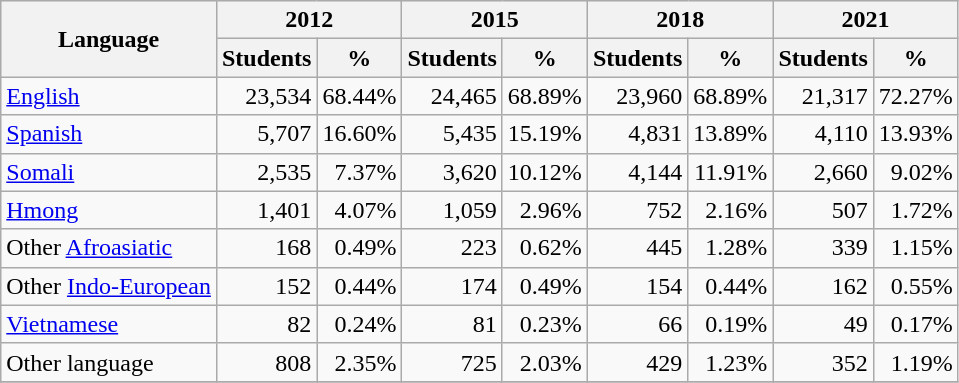<table class="wikitable sortable"; font-size:90%; margin:0 0 1em 1em;">
<tr style="background:#efefef;">
<th scope=col rowspan=2>Language</th>
<th scope=col colspan=2>2012</th>
<th scope=col colspan=2>2015</th>
<th scope=col colspan=2>2018</th>
<th scope=col colspan=2>2021</th>
</tr>
<tr style="background:#efefef;">
<th>Students</th>
<th>%</th>
<th>Students</th>
<th>%</th>
<th>Students</th>
<th>%</th>
<th>Students</th>
<th>%</th>
</tr>
<tr>
<td><a href='#'>English</a></td>
<td style="text-align:right;">23,534</td>
<td style="text-align:right;">68.44%</td>
<td style="text-align:right;">24,465</td>
<td style="text-align:right;">68.89%</td>
<td style="text-align:right;">23,960</td>
<td style="text-align:right;">68.89%</td>
<td style="text-align:right;">21,317</td>
<td style="text-align:right;">72.27%</td>
</tr>
<tr>
<td><a href='#'>Spanish</a></td>
<td style="text-align:right;">5,707</td>
<td style="text-align:right;">16.60%</td>
<td style="text-align:right;">5,435</td>
<td style="text-align:right;">15.19%</td>
<td style="text-align:right;">4,831</td>
<td style="text-align:right;">13.89%</td>
<td style="text-align:right;">4,110</td>
<td style="text-align:right;">13.93%</td>
</tr>
<tr>
<td><a href='#'>Somali</a></td>
<td style="text-align:right;">2,535</td>
<td style="text-align:right;">7.37%</td>
<td style="text-align:right;">3,620</td>
<td style="text-align:right;">10.12%</td>
<td style="text-align:right;">4,144</td>
<td style="text-align:right;">11.91%</td>
<td style="text-align:right;">2,660</td>
<td style="text-align:right;">9.02%</td>
</tr>
<tr>
<td><a href='#'>Hmong</a></td>
<td style="text-align:right;">1,401</td>
<td style="text-align:right;">4.07%</td>
<td style="text-align:right;">1,059</td>
<td style="text-align:right;">2.96%</td>
<td style="text-align:right;">752</td>
<td style="text-align:right;">2.16%</td>
<td style="text-align:right;">507</td>
<td style="text-align:right;">1.72%</td>
</tr>
<tr>
<td>Other <a href='#'>Afroasiatic</a></td>
<td style="text-align:right;">168</td>
<td style="text-align:right;">0.49%</td>
<td style="text-align:right;">223</td>
<td style="text-align:right;">0.62%</td>
<td style="text-align:right;">445</td>
<td style="text-align:right;">1.28%</td>
<td style="text-align:right;">339</td>
<td style="text-align:right;">1.15%</td>
</tr>
<tr>
<td>Other <a href='#'>Indo-European</a></td>
<td style="text-align:right;">152</td>
<td style="text-align:right;">0.44%</td>
<td style="text-align:right;">174</td>
<td style="text-align:right;">0.49%</td>
<td style="text-align:right;">154</td>
<td style="text-align:right;">0.44%</td>
<td style="text-align:right;">162</td>
<td style="text-align:right;">0.55%</td>
</tr>
<tr>
<td><a href='#'>Vietnamese</a></td>
<td style="text-align:right;">82</td>
<td style="text-align:right;">0.24%</td>
<td style="text-align:right;">81</td>
<td style="text-align:right;">0.23%</td>
<td style="text-align:right;">66</td>
<td style="text-align:right;">0.19%</td>
<td style="text-align:right;">49</td>
<td style="text-align:right;">0.17%</td>
</tr>
<tr>
<td>Other language</td>
<td style="text-align:right;">808</td>
<td style="text-align:right;">2.35%</td>
<td style="text-align:right;">725</td>
<td style="text-align:right;">2.03%</td>
<td style="text-align:right;">429</td>
<td style="text-align:right;">1.23%</td>
<td style="text-align:right;">352</td>
<td style="text-align:right;">1.19%</td>
</tr>
<tr>
</tr>
</table>
